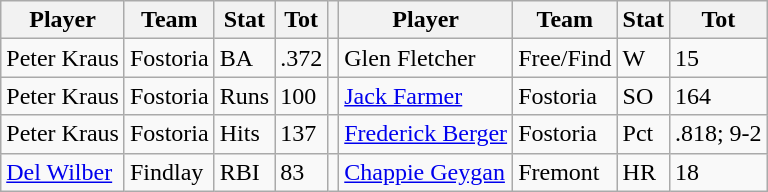<table class="wikitable">
<tr>
<th>Player</th>
<th>Team</th>
<th>Stat</th>
<th>Tot</th>
<th></th>
<th>Player</th>
<th>Team</th>
<th>Stat</th>
<th>Tot</th>
</tr>
<tr>
<td>Peter Kraus</td>
<td>Fostoria</td>
<td>BA</td>
<td>.372</td>
<td></td>
<td>Glen Fletcher</td>
<td>Free/Find</td>
<td>W</td>
<td>15</td>
</tr>
<tr>
<td>Peter Kraus</td>
<td>Fostoria</td>
<td>Runs</td>
<td>100</td>
<td></td>
<td><a href='#'>Jack Farmer</a></td>
<td>Fostoria</td>
<td>SO</td>
<td>164</td>
</tr>
<tr>
<td>Peter Kraus</td>
<td>Fostoria</td>
<td>Hits</td>
<td>137</td>
<td></td>
<td><a href='#'>Frederick Berger</a></td>
<td>Fostoria</td>
<td>Pct</td>
<td>.818; 9-2</td>
</tr>
<tr>
<td><a href='#'>Del Wilber</a></td>
<td>Findlay</td>
<td>RBI</td>
<td>83</td>
<td></td>
<td><a href='#'>Chappie Geygan</a></td>
<td>Fremont</td>
<td>HR</td>
<td>18</td>
</tr>
</table>
